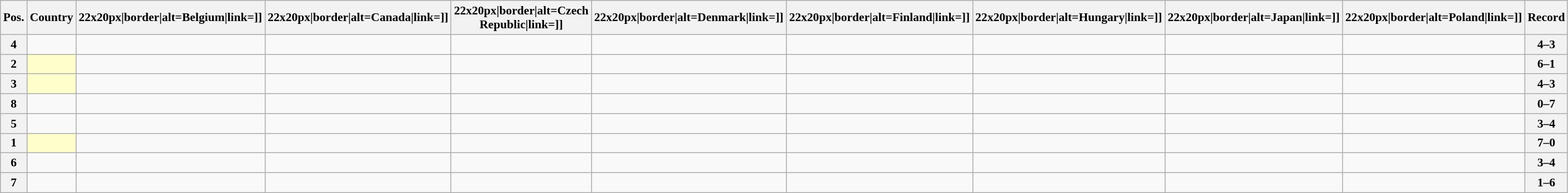<table class="wikitable sortable nowrap" style="text-align:center; font-size:0.9em;">
<tr>
<th>Pos.</th>
<th>Country</th>
<th [[Image:>22x20px|border|alt=Belgium|link=]]</th>
<th [[Image:>22x20px|border|alt=Canada|link=]]</th>
<th [[Image:>22x20px|border|alt=Czech Republic|link=]]</th>
<th [[Image:>22x20px|border|alt=Denmark|link=]]</th>
<th [[Image:>22x20px|border|alt=Finland|link=]]</th>
<th [[Image:>22x20px|border|alt=Hungary|link=]]</th>
<th [[Image:>22x20px|border|alt=Japan|link=]]</th>
<th [[Image:>22x20px|border|alt=Poland|link=]]</th>
<th>Record</th>
</tr>
<tr>
<th>4</th>
<td style="text-align:left;"></td>
<td></td>
<td></td>
<td></td>
<td></td>
<td></td>
<td></td>
<td></td>
<td></td>
<th>4–3</th>
</tr>
<tr>
<th>2</th>
<td style="text-align:left; background:#ffffcc;"></td>
<td></td>
<td></td>
<td></td>
<td></td>
<td></td>
<td></td>
<td></td>
<td></td>
<th>6–1</th>
</tr>
<tr>
<th>3</th>
<td style="text-align:left; background:#ffffcc;"></td>
<td></td>
<td></td>
<td></td>
<td></td>
<td></td>
<td></td>
<td></td>
<td></td>
<th>4–3</th>
</tr>
<tr>
<th>8</th>
<td style="text-align:left;"></td>
<td></td>
<td></td>
<td></td>
<td></td>
<td></td>
<td></td>
<td></td>
<td></td>
<th>0–7</th>
</tr>
<tr>
<th>5</th>
<td style="text-align:left;"></td>
<td></td>
<td></td>
<td></td>
<td></td>
<td></td>
<td></td>
<td></td>
<td></td>
<th>3–4</th>
</tr>
<tr>
<th>1</th>
<td style="text-align:left; background:#ffffcc;"></td>
<td></td>
<td></td>
<td></td>
<td></td>
<td></td>
<td></td>
<td></td>
<td></td>
<th>7–0</th>
</tr>
<tr>
<th>6</th>
<td style="text-align:left;"></td>
<td></td>
<td></td>
<td></td>
<td></td>
<td></td>
<td></td>
<td></td>
<td></td>
<th>3–4</th>
</tr>
<tr>
<th>7</th>
<td style="text-align:left;"></td>
<td></td>
<td></td>
<td></td>
<td></td>
<td></td>
<td></td>
<td></td>
<td></td>
<th>1–6</th>
</tr>
</table>
